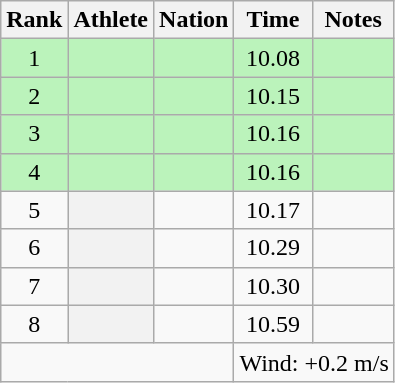<table class="wikitable plainrowheaders sortable" style="text-align:center;">
<tr>
<th scope=col>Rank</th>
<th scope=col>Athlete</th>
<th scope=col>Nation</th>
<th scope=col>Time</th>
<th scope=col>Notes</th>
</tr>
<tr bgcolor=#bbf3bb>
<td>1</td>
<th scope=row style="background:#bbf3bb; text-align:left;"></th>
<td align=left></td>
<td>10.08</td>
<td></td>
</tr>
<tr bgcolor=#bbf3bb>
<td>2</td>
<th scope=row style="background:#bbf3bb; text-align:left;"></th>
<td align=left></td>
<td>10.15</td>
<td></td>
</tr>
<tr bgcolor=#bbf3bb>
<td>3</td>
<th scope=row style="background:#bbf3bb; text-align:left;"></th>
<td align=left></td>
<td>10.16</td>
<td></td>
</tr>
<tr bgcolor=#bbf3bb>
<td>4</td>
<th scope=row style="background:#bbf3bb; text-align:left;"></th>
<td align=left></td>
<td>10.16</td>
<td></td>
</tr>
<tr>
<td>5</td>
<th scope=row style=text-align:left;></th>
<td align=left></td>
<td>10.17</td>
<td></td>
</tr>
<tr>
<td>6</td>
<th scope=row style=text-align:left;></th>
<td align=left></td>
<td>10.29</td>
<td></td>
</tr>
<tr>
<td>7</td>
<th scope=row style=text-align:left;></th>
<td align=left></td>
<td>10.30</td>
<td></td>
</tr>
<tr>
<td>8</td>
<th scope=row style=text-align:left;></th>
<td align=left></td>
<td>10.59</td>
<td></td>
</tr>
<tr class=sortbottom>
<td colspan=3></td>
<td colspan=2 style=text-align:left;>Wind: +0.2 m/s</td>
</tr>
</table>
